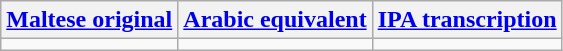<table class="wikitable">
<tr>
<th><a href='#'>Maltese original</a></th>
<th><a href='#'>Arabic equivalent</a></th>
<th><a href='#'>IPA transcription</a></th>
</tr>
<tr style="vertical-align:top; white-space:nowrap;">
<td></td>
<td></td>
<td></td>
</tr>
</table>
